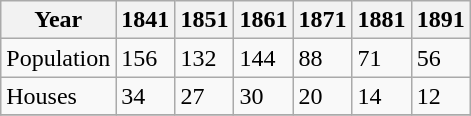<table class="wikitable">
<tr>
<th>Year</th>
<th>1841</th>
<th>1851</th>
<th>1861</th>
<th>1871</th>
<th>1881</th>
<th>1891</th>
</tr>
<tr>
<td>Population</td>
<td>156</td>
<td>132</td>
<td>144</td>
<td>88</td>
<td>71</td>
<td>56</td>
</tr>
<tr>
<td>Houses</td>
<td>34</td>
<td>27</td>
<td>30</td>
<td>20</td>
<td>14</td>
<td>12</td>
</tr>
<tr>
</tr>
</table>
